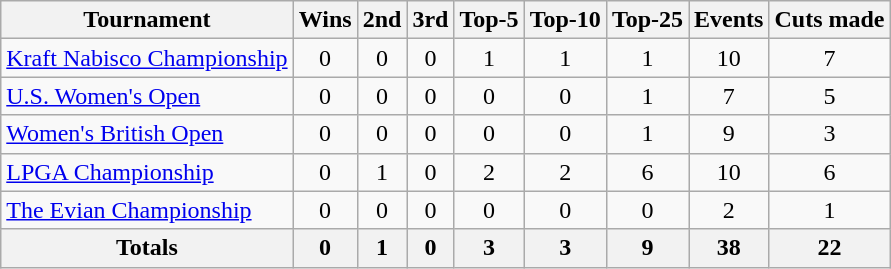<table class=wikitable style=text-align:center>
<tr>
<th>Tournament</th>
<th>Wins</th>
<th>2nd</th>
<th>3rd</th>
<th>Top-5</th>
<th>Top-10</th>
<th>Top-25</th>
<th>Events</th>
<th>Cuts made</th>
</tr>
<tr>
<td align=left><a href='#'>Kraft Nabisco Championship</a></td>
<td>0</td>
<td>0</td>
<td>0</td>
<td>1</td>
<td>1</td>
<td>1</td>
<td>10</td>
<td>7</td>
</tr>
<tr>
<td align=left><a href='#'>U.S. Women's Open</a></td>
<td>0</td>
<td>0</td>
<td>0</td>
<td>0</td>
<td>0</td>
<td>1</td>
<td>7</td>
<td>5</td>
</tr>
<tr>
<td align=left><a href='#'>Women's British Open</a></td>
<td>0</td>
<td>0</td>
<td>0</td>
<td>0</td>
<td>0</td>
<td>1</td>
<td>9</td>
<td>3</td>
</tr>
<tr>
<td align=left><a href='#'>LPGA Championship</a></td>
<td>0</td>
<td>1</td>
<td>0</td>
<td>2</td>
<td>2</td>
<td>6</td>
<td>10</td>
<td>6</td>
</tr>
<tr>
<td align=left><a href='#'>The Evian Championship</a></td>
<td>0</td>
<td>0</td>
<td>0</td>
<td>0</td>
<td>0</td>
<td>0</td>
<td>2</td>
<td>1</td>
</tr>
<tr>
<th>Totals</th>
<th>0</th>
<th>1</th>
<th>0</th>
<th>3</th>
<th>3</th>
<th>9</th>
<th>38</th>
<th>22</th>
</tr>
</table>
